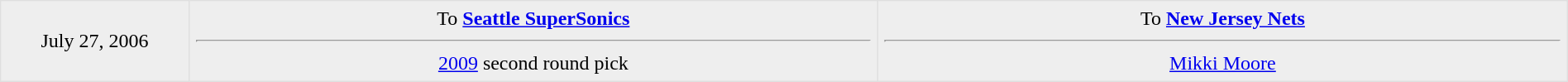<table border=1 style="border-collapse:collapse; text-align: center; width: 100%" bordercolor="#DFDFDF"  cellpadding="5">
<tr bgcolor="eeeeee">
<td style="width:12%">July 27, 2006</td>
<td style="width:44%" valign="top">To <strong><a href='#'>Seattle SuperSonics</a></strong><hr><a href='#'>2009</a> second round pick</td>
<td style="width:44%" valign="top">To <strong><a href='#'>New Jersey Nets</a></strong><hr><a href='#'>Mikki Moore</a></td>
</tr>
</table>
